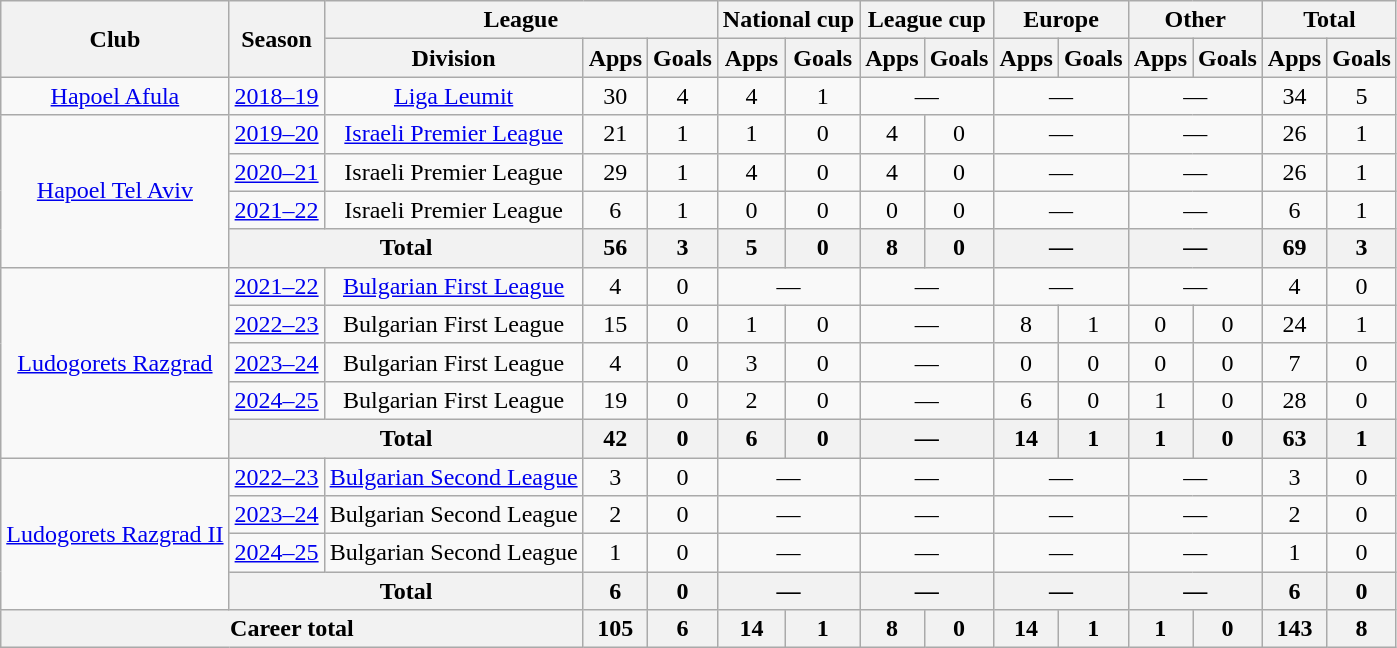<table class="wikitable" style="text-align: center">
<tr>
<th rowspan="2">Club</th>
<th rowspan="2">Season</th>
<th colspan="3">League</th>
<th colspan="2">National cup</th>
<th colspan="2">League cup</th>
<th colspan="2">Europe</th>
<th colspan="2">Other</th>
<th colspan="2">Total</th>
</tr>
<tr>
<th>Division</th>
<th>Apps</th>
<th>Goals</th>
<th>Apps</th>
<th>Goals</th>
<th>Apps</th>
<th>Goals</th>
<th>Apps</th>
<th>Goals</th>
<th>Apps</th>
<th>Goals</th>
<th>Apps</th>
<th>Goals</th>
</tr>
<tr>
<td><a href='#'>Hapoel Afula</a></td>
<td><a href='#'>2018–19</a></td>
<td><a href='#'>Liga Leumit</a></td>
<td>30</td>
<td>4</td>
<td>4</td>
<td>1</td>
<td colspan="2">—</td>
<td colspan="2">—</td>
<td colspan="2">—</td>
<td>34</td>
<td>5</td>
</tr>
<tr>
<td rowspan="4"><a href='#'>Hapoel Tel Aviv</a></td>
<td><a href='#'>2019–20</a></td>
<td><a href='#'>Israeli Premier League</a></td>
<td>21</td>
<td>1</td>
<td>1</td>
<td>0</td>
<td>4</td>
<td>0</td>
<td colspan="2">—</td>
<td colspan="2">—</td>
<td>26</td>
<td>1</td>
</tr>
<tr>
<td><a href='#'>2020–21</a></td>
<td>Israeli Premier League</td>
<td>29</td>
<td>1</td>
<td>4</td>
<td>0</td>
<td>4</td>
<td>0</td>
<td colspan="2">—</td>
<td colspan="2">—</td>
<td>26</td>
<td>1</td>
</tr>
<tr>
<td><a href='#'>2021–22</a></td>
<td>Israeli Premier League</td>
<td>6</td>
<td>1</td>
<td>0</td>
<td>0</td>
<td>0</td>
<td>0</td>
<td colspan="2">—</td>
<td colspan="2">—</td>
<td>6</td>
<td>1</td>
</tr>
<tr>
<th colspan="2">Total</th>
<th>56</th>
<th>3</th>
<th>5</th>
<th>0</th>
<th>8</th>
<th>0</th>
<th colspan="2">—</th>
<th colspan="2">—</th>
<th>69</th>
<th>3</th>
</tr>
<tr>
<td rowspan="5"><a href='#'>Ludogorets Razgrad</a></td>
<td><a href='#'>2021–22</a></td>
<td><a href='#'>Bulgarian First League</a></td>
<td>4</td>
<td>0</td>
<td colspan="2">—</td>
<td colspan="2">—</td>
<td colspan="2">—</td>
<td colspan="2">—</td>
<td>4</td>
<td>0</td>
</tr>
<tr>
<td><a href='#'>2022–23</a></td>
<td>Bulgarian First League</td>
<td>15</td>
<td>0</td>
<td>1</td>
<td>0</td>
<td colspan="2">—</td>
<td>8</td>
<td>1</td>
<td>0</td>
<td>0</td>
<td>24</td>
<td>1</td>
</tr>
<tr>
<td><a href='#'>2023–24</a></td>
<td>Bulgarian First League</td>
<td>4</td>
<td>0</td>
<td>3</td>
<td>0</td>
<td colspan="2">—</td>
<td>0</td>
<td>0</td>
<td>0</td>
<td>0</td>
<td>7</td>
<td>0</td>
</tr>
<tr>
<td><a href='#'>2024–25</a></td>
<td>Bulgarian First League</td>
<td>19</td>
<td>0</td>
<td>2</td>
<td>0</td>
<td colspan="2">—</td>
<td>6</td>
<td>0</td>
<td>1</td>
<td>0</td>
<td>28</td>
<td>0</td>
</tr>
<tr>
<th colspan="2">Total</th>
<th>42</th>
<th>0</th>
<th>6</th>
<th>0</th>
<th colspan="2">—</th>
<th>14</th>
<th>1</th>
<th>1</th>
<th>0</th>
<th>63</th>
<th>1</th>
</tr>
<tr>
<td rowspan="4"><a href='#'>Ludogorets Razgrad II</a></td>
<td><a href='#'>2022–23</a></td>
<td><a href='#'>Bulgarian Second League</a></td>
<td>3</td>
<td>0</td>
<td colspan="2">—</td>
<td colspan="2">—</td>
<td colspan="2">—</td>
<td colspan="2">—</td>
<td>3</td>
<td>0</td>
</tr>
<tr>
<td><a href='#'>2023–24</a></td>
<td>Bulgarian Second League</td>
<td>2</td>
<td>0</td>
<td colspan="2">—</td>
<td colspan="2">—</td>
<td colspan="2">—</td>
<td colspan="2">—</td>
<td>2</td>
<td>0</td>
</tr>
<tr>
<td><a href='#'>2024–25</a></td>
<td>Bulgarian Second League</td>
<td>1</td>
<td>0</td>
<td colspan="2">—</td>
<td colspan="2">—</td>
<td colspan="2">—</td>
<td colspan="2">—</td>
<td>1</td>
<td>0</td>
</tr>
<tr>
<th colspan="2">Total</th>
<th>6</th>
<th>0</th>
<th colspan="2">—</th>
<th colspan="2">—</th>
<th colspan="2">—</th>
<th colspan="2">—</th>
<th>6</th>
<th>0</th>
</tr>
<tr>
<th colspan="3">Career total</th>
<th>105</th>
<th>6</th>
<th>14</th>
<th>1</th>
<th>8</th>
<th>0</th>
<th>14</th>
<th>1</th>
<th>1</th>
<th>0</th>
<th>143</th>
<th>8</th>
</tr>
</table>
